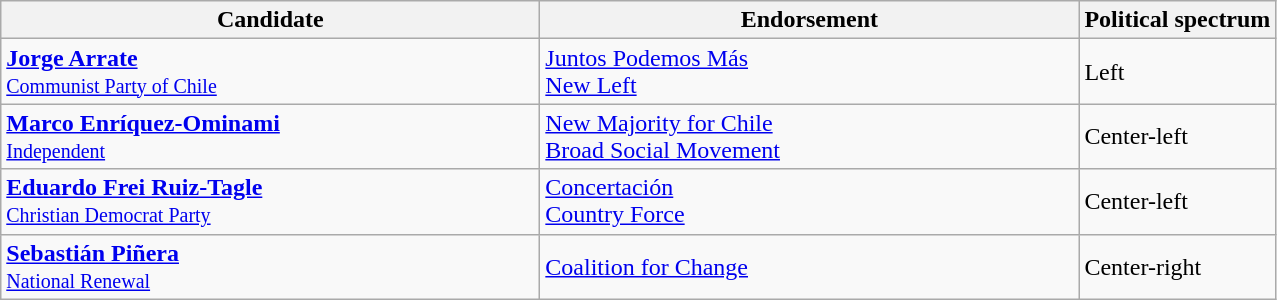<table class="wikitable">
<tr>
<th style="width: 22em">Candidate</th>
<th style="width: 22em">Endorsement</th>
<th>Political spectrum</th>
</tr>
<tr>
<td><strong><a href='#'>Jorge Arrate</a></strong><br><small><a href='#'>Communist Party of Chile</a></small></td>
<td><a href='#'>Juntos Podemos Más</a><br><a href='#'>New Left</a></td>
<td>Left</td>
</tr>
<tr>
<td><strong><a href='#'>Marco Enríquez-Ominami</a></strong><br><small><a href='#'>Independent</a></small></td>
<td><a href='#'>New Majority for Chile</a><br><a href='#'>Broad Social Movement</a></td>
<td>Center-left</td>
</tr>
<tr>
<td><strong><a href='#'>Eduardo Frei Ruiz-Tagle</a></strong><br><small><a href='#'>Christian Democrat Party</a></small></td>
<td><a href='#'>Concertación</a><br><a href='#'>Country Force</a></td>
<td>Center-left</td>
</tr>
<tr>
<td><strong><a href='#'>Sebastián Piñera</a></strong><br><small><a href='#'>National Renewal</a></small></td>
<td><a href='#'>Coalition for Change</a></td>
<td>Center-right</td>
</tr>
</table>
